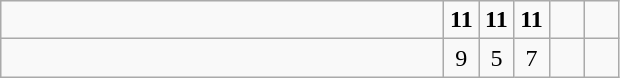<table class="wikitable">
<tr>
<td style="width:18em"></td>
<td align=center style="width:1em"><strong>11</strong></td>
<td align=center style="width:1em"><strong>11</strong></td>
<td align=center style="width:1em"><strong>11</strong></td>
<td align=center style="width:1em"></td>
<td align=center style="width:1em"></td>
</tr>
<tr>
<td style="width:18em"></td>
<td align=center style="width:1em">9</td>
<td align=center style="width:1em">5</td>
<td align=center style="width:1em">7</td>
<td align=center style="width:1em"></td>
<td align=center style="width:1em"></td>
</tr>
</table>
